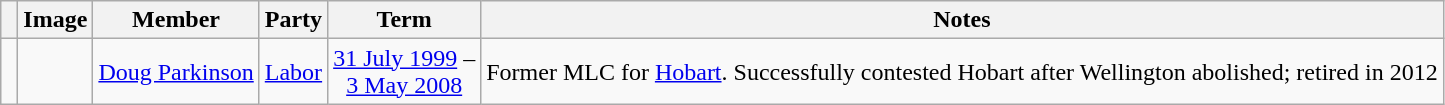<table class="wikitable" style="text-align:center">
<tr>
<th></th>
<th>Image</th>
<th>Member</th>
<th>Party</th>
<th>Term</th>
<th>Notes</th>
</tr>
<tr>
<td> </td>
<td></td>
<td><a href='#'>Doug Parkinson</a> <br> </td>
<td><a href='#'>Labor</a></td>
<td><a href='#'>31 July 1999</a> –<br> <a href='#'>3 May 2008</a></td>
<td>Former MLC for <a href='#'>Hobart</a>. Successfully contested Hobart after Wellington abolished; retired in 2012</td>
</tr>
</table>
